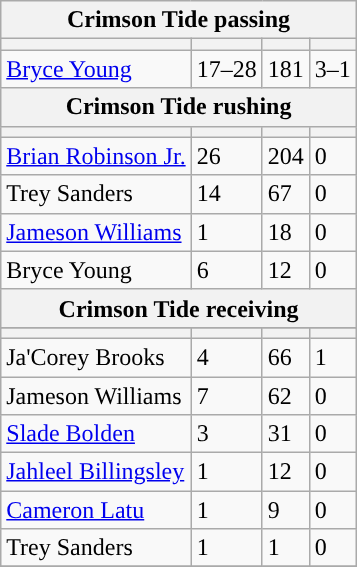<table class="wikitable plainrowheaders">
<tr>
<th colspan="6">Crimson Tide passing</th>
</tr>
<tr>
<th scope="col"></th>
<th scope="col"></th>
<th scope="col"></th>
<th scope="col"></th>
</tr>
<tr>
<td><a href='#'>Bryce Young</a></td>
<td>17–28</td>
<td>181</td>
<td>3–1</td>
</tr>
<tr>
<th colspan="6">Crimson Tide rushing</th>
</tr>
<tr>
<th scope="col"></th>
<th scope="col"></th>
<th scope="col"></th>
<th scope="col"></th>
</tr>
<tr>
<td><a href='#'>Brian Robinson Jr.</a></td>
<td>26</td>
<td>204</td>
<td>0</td>
</tr>
<tr>
<td>Trey Sanders</td>
<td>14</td>
<td>67</td>
<td>0</td>
</tr>
<tr>
<td><a href='#'>Jameson Williams</a></td>
<td>1</td>
<td>18</td>
<td>0</td>
</tr>
<tr>
<td>Bryce Young</td>
<td>6</td>
<td>12</td>
<td>0</td>
</tr>
<tr>
<th colspan="6">Crimson Tide receiving</th>
</tr>
<tr>
</tr>
<tr>
<th scope="col"></th>
<th scope="col"></th>
<th scope="col"></th>
<th scope="col"></th>
</tr>
<tr>
<td>Ja'Corey Brooks</td>
<td>4</td>
<td>66</td>
<td>1</td>
</tr>
<tr>
<td>Jameson Williams</td>
<td>7</td>
<td>62</td>
<td>0</td>
</tr>
<tr>
<td><a href='#'>Slade Bolden</a></td>
<td>3</td>
<td>31</td>
<td>0</td>
</tr>
<tr>
<td><a href='#'>Jahleel Billingsley</a></td>
<td>1</td>
<td>12</td>
<td>0</td>
</tr>
<tr>
<td><a href='#'>Cameron Latu</a></td>
<td>1</td>
<td>9</td>
<td>0</td>
</tr>
<tr>
<td>Trey Sanders</td>
<td>1</td>
<td>1</td>
<td>0</td>
</tr>
<tr>
</tr>
</table>
